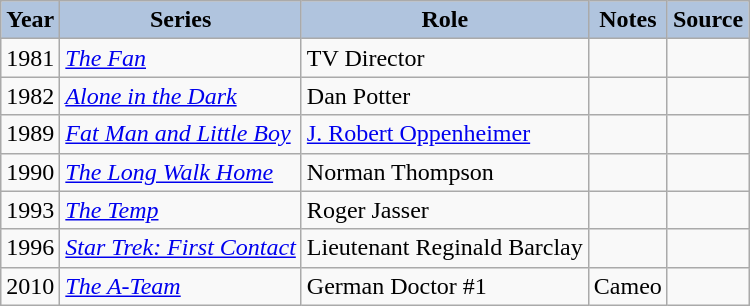<table class="wikitable sortable plainrowheaders">
<tr>
<th style="background:#b0c4de;">Year</th>
<th style="background:#b0c4de;">Series</th>
<th style="background:#b0c4de;">Role</th>
<th style="background:#b0c4de;" class="unsortable">Notes</th>
<th style="background:#b0c4de;" class="unsortable">Source</th>
</tr>
<tr>
<td>1981</td>
<td><em><a href='#'>The Fan</a></em></td>
<td>TV Director</td>
<td></td>
<td></td>
</tr>
<tr>
<td>1982</td>
<td><em><a href='#'>Alone in the Dark</a></em></td>
<td>Dan Potter</td>
<td></td>
<td></td>
</tr>
<tr>
<td>1989</td>
<td><em><a href='#'>Fat Man and Little Boy</a></em></td>
<td><a href='#'>J. Robert Oppenheimer</a></td>
<td></td>
<td></td>
</tr>
<tr>
<td>1990</td>
<td><em><a href='#'>The Long Walk Home</a></em></td>
<td>Norman Thompson</td>
<td></td>
<td></td>
</tr>
<tr>
<td>1993</td>
<td><em><a href='#'>The Temp</a></em></td>
<td>Roger Jasser</td>
<td></td>
<td></td>
</tr>
<tr>
<td>1996</td>
<td><em><a href='#'>Star Trek: First Contact</a></em></td>
<td>Lieutenant Reginald Barclay</td>
<td></td>
<td></td>
</tr>
<tr>
<td>2010</td>
<td><em><a href='#'>The A-Team</a></em></td>
<td>German Doctor #1</td>
<td>Cameo</td>
<td></td>
</tr>
</table>
